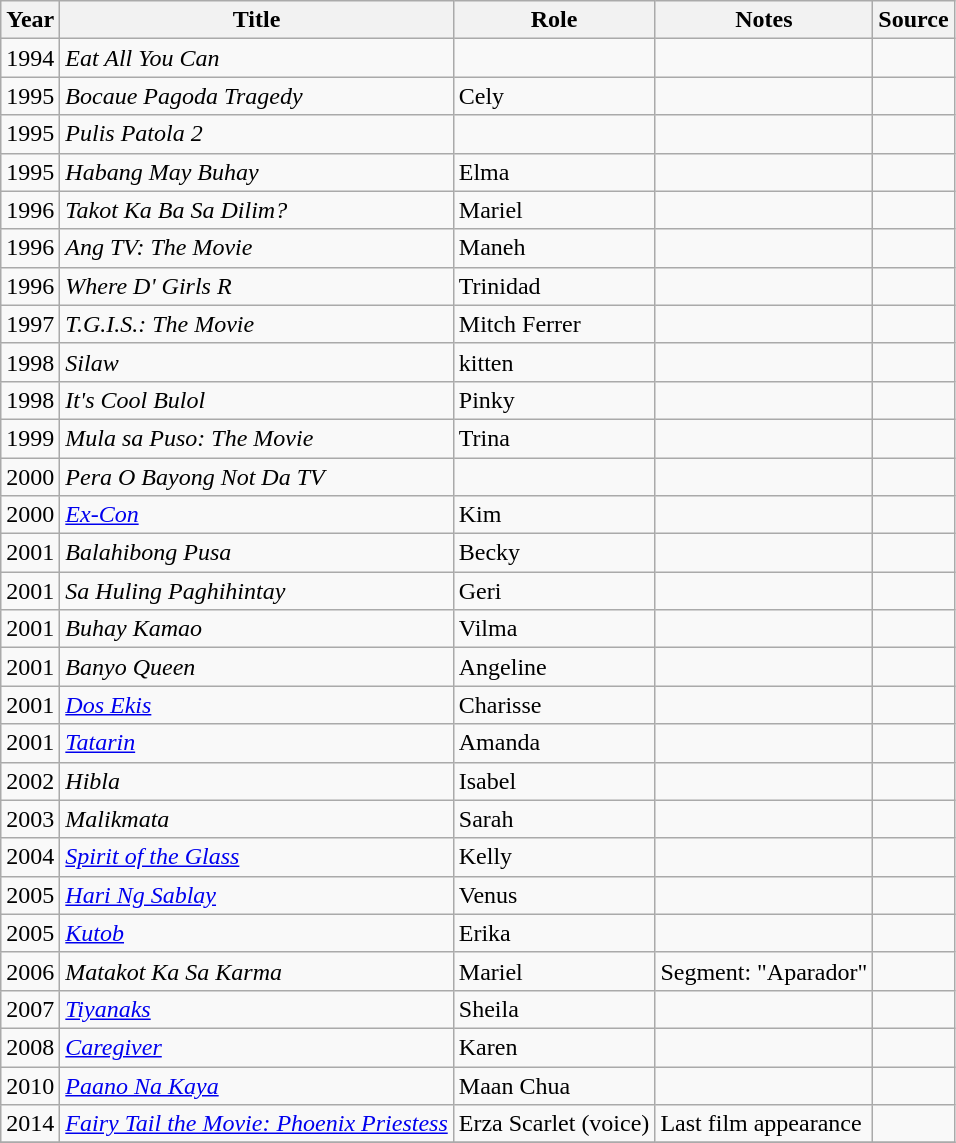<table class="wikitable sortable">
<tr>
<th>Year</th>
<th>Title</th>
<th>Role</th>
<th class="unsortable">Notes</th>
<th class="unsortable">Source</th>
</tr>
<tr>
<td>1994</td>
<td><em>Eat All You Can</em></td>
<td></td>
<td></td>
<td></td>
</tr>
<tr>
<td>1995</td>
<td><em>Bocaue Pagoda Tragedy</em></td>
<td>Cely</td>
<td></td>
<td></td>
</tr>
<tr>
<td>1995</td>
<td><em>Pulis Patola 2</em></td>
<td></td>
<td></td>
<td></td>
</tr>
<tr>
<td>1995</td>
<td><em>Habang May Buhay</em></td>
<td>Elma</td>
<td></td>
<td></td>
</tr>
<tr>
<td>1996</td>
<td><em>Takot Ka Ba Sa Dilim?</em></td>
<td>Mariel</td>
<td></td>
<td></td>
</tr>
<tr>
<td>1996</td>
<td><em>Ang TV: The Movie</em></td>
<td>Maneh</td>
<td></td>
<td></td>
</tr>
<tr>
<td>1996</td>
<td><em>Where D' Girls R</em></td>
<td>Trinidad</td>
<td></td>
<td></td>
</tr>
<tr>
<td>1997</td>
<td><em>T.G.I.S.: The Movie</em></td>
<td>Mitch Ferrer</td>
<td></td>
<td></td>
</tr>
<tr>
<td>1998</td>
<td><em>Silaw</em></td>
<td>kitten</td>
<td></td>
<td></td>
</tr>
<tr>
<td>1998</td>
<td><em>It's Cool Bulol</em></td>
<td>Pinky</td>
<td></td>
<td></td>
</tr>
<tr>
<td>1999</td>
<td><em>Mula sa Puso: The Movie</em></td>
<td>Trina</td>
<td></td>
<td></td>
</tr>
<tr>
<td>2000</td>
<td><em>Pera O Bayong Not Da TV</em></td>
<td></td>
<td></td>
<td></td>
</tr>
<tr>
<td>2000</td>
<td><em><a href='#'>Ex-Con</a></em></td>
<td>Kim</td>
<td></td>
<td></td>
</tr>
<tr>
<td>2001</td>
<td><em>Balahibong Pusa</em></td>
<td>Becky</td>
<td></td>
<td></td>
</tr>
<tr>
<td>2001</td>
<td><em>Sa Huling Paghihintay</em></td>
<td>Geri</td>
<td></td>
<td></td>
</tr>
<tr>
<td>2001</td>
<td><em>Buhay Kamao</em></td>
<td>Vilma</td>
<td></td>
<td></td>
</tr>
<tr>
<td>2001</td>
<td><em>Banyo Queen</em></td>
<td>Angeline</td>
<td></td>
<td></td>
</tr>
<tr>
<td>2001</td>
<td><em><a href='#'>Dos Ekis</a></em></td>
<td>Charisse</td>
<td></td>
<td></td>
</tr>
<tr>
<td>2001</td>
<td><em><a href='#'>Tatarin</a></em></td>
<td>Amanda</td>
<td></td>
<td></td>
</tr>
<tr>
<td>2002</td>
<td><em>Hibla</em></td>
<td>Isabel</td>
<td></td>
<td></td>
</tr>
<tr>
<td>2003</td>
<td><em>Malikmata</em></td>
<td>Sarah</td>
<td></td>
<td></td>
</tr>
<tr>
<td>2004</td>
<td><em><a href='#'>Spirit of the Glass</a></em></td>
<td>Kelly</td>
<td></td>
<td></td>
</tr>
<tr>
<td>2005</td>
<td><em><a href='#'>Hari Ng Sablay</a></em></td>
<td>Venus</td>
<td></td>
<td></td>
</tr>
<tr>
<td>2005</td>
<td><em><a href='#'>Kutob</a></em></td>
<td>Erika</td>
<td></td>
<td></td>
</tr>
<tr>
<td>2006</td>
<td><em>Matakot Ka Sa Karma</em></td>
<td>Mariel</td>
<td>Segment: "Aparador"</td>
<td></td>
</tr>
<tr>
<td>2007</td>
<td><em><a href='#'>Tiyanaks</a></em></td>
<td>Sheila</td>
<td></td>
<td></td>
</tr>
<tr>
<td>2008</td>
<td><em><a href='#'>Caregiver</a></em></td>
<td>Karen</td>
<td></td>
<td></td>
</tr>
<tr>
<td>2010</td>
<td><em><a href='#'>Paano Na Kaya</a></em></td>
<td>Maan Chua</td>
<td></td>
<td></td>
</tr>
<tr>
<td>2014</td>
<td><em><a href='#'>Fairy Tail the Movie: Phoenix Priestess</a></em></td>
<td>Erza Scarlet (voice)</td>
<td>Last film appearance</td>
<td></td>
</tr>
<tr>
</tr>
</table>
